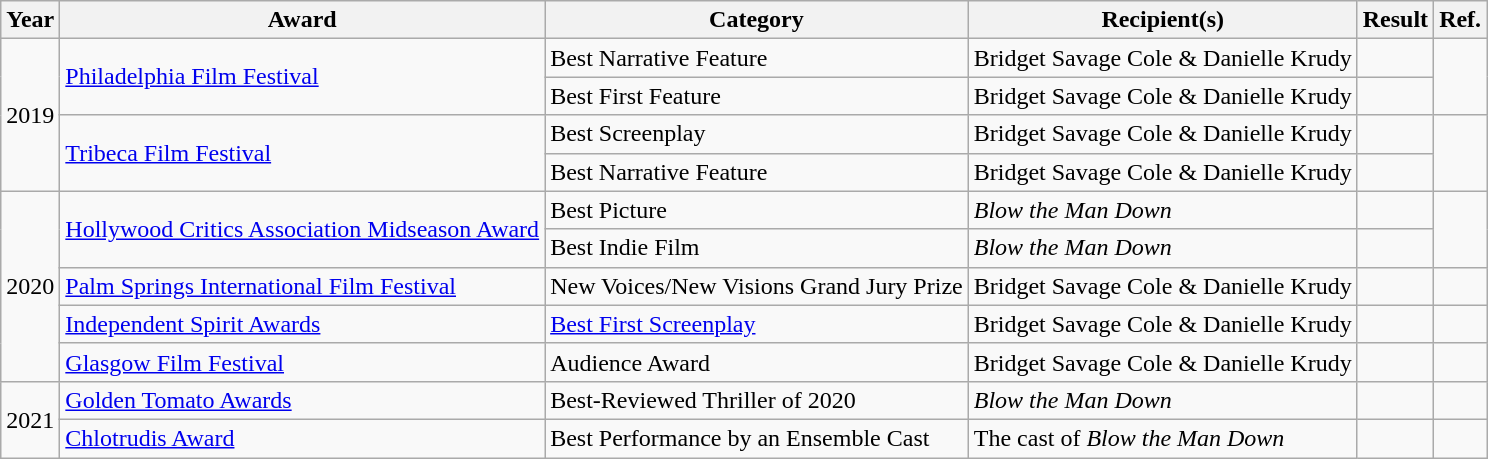<table class="wikitable">
<tr>
<th>Year</th>
<th>Award</th>
<th>Category</th>
<th>Recipient(s)</th>
<th>Result</th>
<th>Ref.</th>
</tr>
<tr>
<td rowspan="4">2019</td>
<td rowspan="2"><a href='#'>Philadelphia Film Festival</a></td>
<td>Best Narrative Feature</td>
<td>Bridget Savage Cole & Danielle Krudy</td>
<td></td>
<td rowspan="2"></td>
</tr>
<tr>
<td>Best First Feature</td>
<td>Bridget Savage Cole & Danielle Krudy</td>
<td></td>
</tr>
<tr>
<td rowspan="2"><a href='#'>Tribeca Film Festival</a></td>
<td>Best Screenplay</td>
<td>Bridget Savage Cole & Danielle Krudy</td>
<td></td>
<td rowspan="2"></td>
</tr>
<tr>
<td>Best Narrative Feature</td>
<td>Bridget Savage Cole & Danielle Krudy</td>
<td></td>
</tr>
<tr>
<td rowspan="5">2020</td>
<td rowspan="2"><a href='#'>Hollywood Critics Association Midseason Award</a></td>
<td>Best Picture</td>
<td><em>Blow the Man Down</em></td>
<td></td>
<td rowspan="2"></td>
</tr>
<tr>
<td>Best Indie Film</td>
<td><em>Blow the Man Down</em></td>
<td></td>
</tr>
<tr>
<td><a href='#'>Palm Springs International Film Festival</a></td>
<td>New Voices/New Visions Grand Jury Prize</td>
<td>Bridget Savage Cole & Danielle Krudy</td>
<td></td>
<td></td>
</tr>
<tr>
<td><a href='#'>Independent Spirit Awards</a></td>
<td><a href='#'>Best First Screenplay</a></td>
<td>Bridget Savage Cole & Danielle Krudy</td>
<td></td>
<td></td>
</tr>
<tr>
<td><a href='#'>Glasgow Film Festival</a></td>
<td>Audience Award</td>
<td>Bridget Savage Cole & Danielle Krudy</td>
<td></td>
<td></td>
</tr>
<tr>
<td rowspan="2">2021</td>
<td><a href='#'>Golden Tomato Awards</a></td>
<td>Best-Reviewed Thriller of 2020</td>
<td><em>Blow the Man Down</em></td>
<td></td>
<td></td>
</tr>
<tr>
<td><a href='#'>Chlotrudis Award</a></td>
<td>Best Performance by an Ensemble Cast</td>
<td>The cast of <em>Blow the Man Down</em></td>
<td></td>
<td></td>
</tr>
</table>
